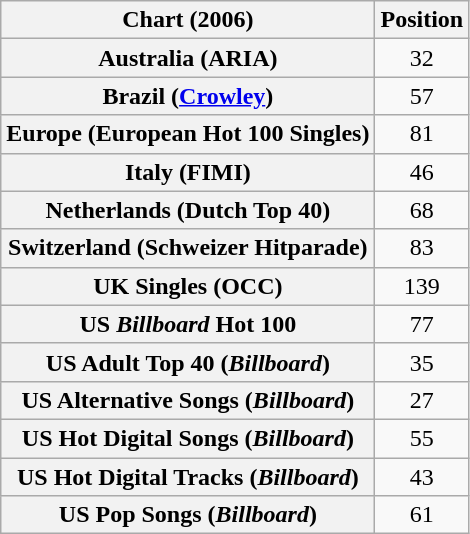<table class="wikitable sortable plainrowheaders" style="text-align:center">
<tr>
<th scope="col">Chart (2006)</th>
<th scope="col">Position</th>
</tr>
<tr>
<th scope="row">Australia (ARIA)</th>
<td>32</td>
</tr>
<tr>
<th scope="row">Brazil (<a href='#'>Crowley</a>)</th>
<td>57</td>
</tr>
<tr>
<th scope="row">Europe (European Hot 100 Singles)</th>
<td>81</td>
</tr>
<tr>
<th scope="row">Italy (FIMI)</th>
<td>46</td>
</tr>
<tr>
<th scope="row">Netherlands (Dutch Top 40)</th>
<td>68</td>
</tr>
<tr>
<th scope="row">Switzerland (Schweizer Hitparade)</th>
<td>83</td>
</tr>
<tr>
<th scope="row">UK Singles (OCC)</th>
<td>139</td>
</tr>
<tr>
<th scope="row">US <em>Billboard</em> Hot 100</th>
<td>77</td>
</tr>
<tr>
<th scope="row">US Adult Top 40 (<em>Billboard</em>)</th>
<td>35</td>
</tr>
<tr>
<th scope="row">US Alternative Songs (<em>Billboard</em>)</th>
<td>27</td>
</tr>
<tr>
<th scope="row">US Hot Digital Songs (<em>Billboard</em>)</th>
<td>55</td>
</tr>
<tr>
<th scope="row">US Hot Digital Tracks (<em>Billboard</em>)</th>
<td>43</td>
</tr>
<tr>
<th scope="row">US Pop Songs (<em>Billboard</em>)</th>
<td>61</td>
</tr>
</table>
